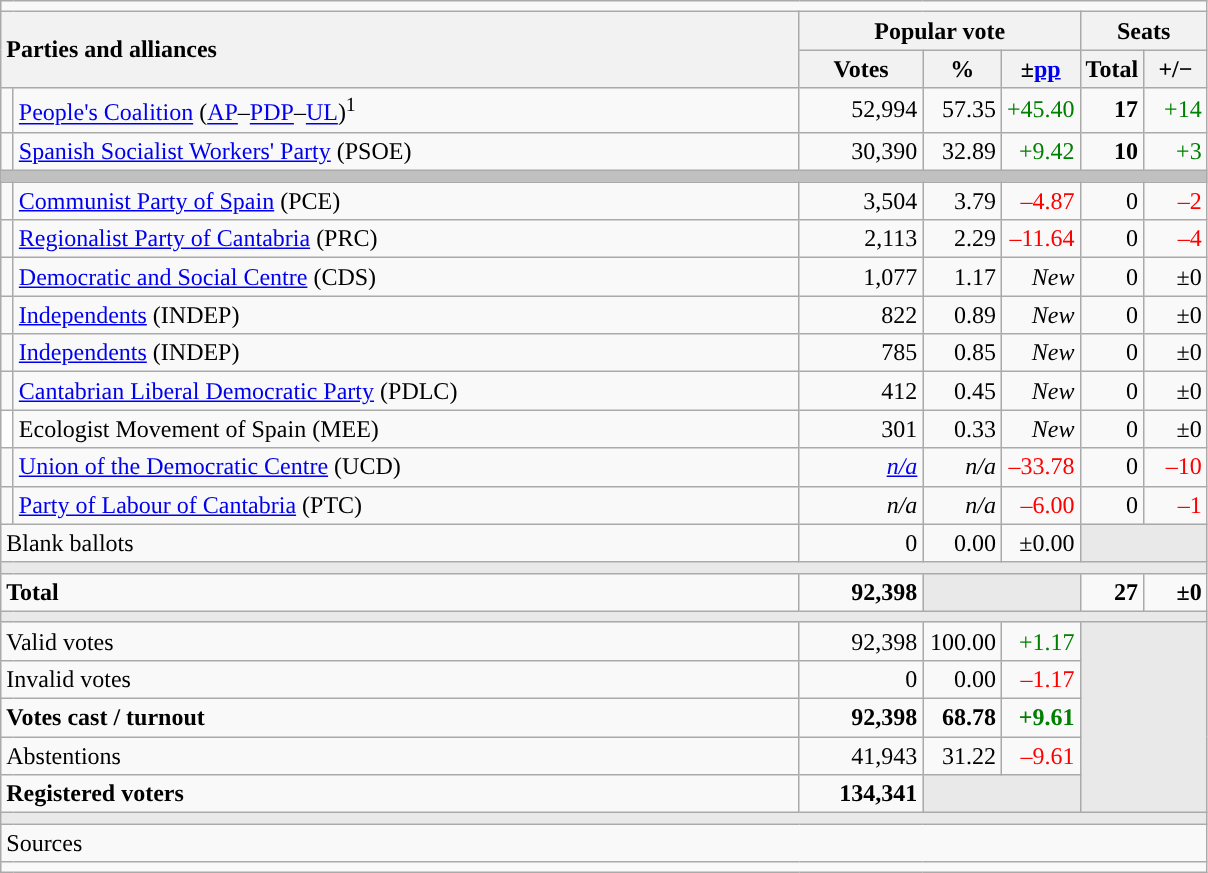<table class="wikitable" style="text-align:right;">
<tr>
<td colspan="7"></td>
</tr>
<tr>
<th style="text-align:left;" rowspan="2" colspan="2" width="525">Parties and alliances</th>
<th colspan="3">Popular vote</th>
<th colspan="2">Seats</th>
</tr>
<tr>
<th width="75">Votes</th>
<th width="45">%</th>
<th width="45">±<a href='#'>pp</a></th>
<th width="35">Total</th>
<th width="35">+/−</th>
</tr>
<tr>
<td width="1" style="color:inherit;background:"></td>
<td align="left"><a href='#'>People's Coalition</a> (<a href='#'>AP</a>–<a href='#'>PDP</a>–<a href='#'>UL</a>)<sup>1</sup></td>
<td>52,994</td>
<td>57.35</td>
<td style="color:green;">+45.40</td>
<td><strong>17</strong></td>
<td style="color:green;">+14</td>
</tr>
<tr>
<td style="color:inherit;background:"></td>
<td align="left"><a href='#'>Spanish Socialist Workers' Party</a> (PSOE)</td>
<td>30,390</td>
<td>32.89</td>
<td style="color:green;">+9.42</td>
<td><strong>10</strong></td>
<td style="color:green;">+3</td>
</tr>
<tr>
<td colspan="7" bgcolor="#C0C0C0"></td>
</tr>
<tr>
<td style="color:inherit;background:"></td>
<td align="left"><a href='#'>Communist Party of Spain</a> (PCE)</td>
<td>3,504</td>
<td>3.79</td>
<td style="color:red;">–4.87</td>
<td>0</td>
<td style="color:red;">–2</td>
</tr>
<tr>
<td style="color:inherit;background:"></td>
<td align="left"><a href='#'>Regionalist Party of Cantabria</a> (PRC)</td>
<td>2,113</td>
<td>2.29</td>
<td style="color:red;">–11.64</td>
<td>0</td>
<td style="color:red;">–4</td>
</tr>
<tr>
<td style="color:inherit;background:"></td>
<td align="left"><a href='#'>Democratic and Social Centre</a> (CDS)</td>
<td>1,077</td>
<td>1.17</td>
<td><em>New</em></td>
<td>0</td>
<td>±0</td>
</tr>
<tr>
<td style="color:inherit;background:"></td>
<td align="left"><a href='#'>Independents</a> (INDEP)</td>
<td>822</td>
<td>0.89</td>
<td><em>New</em></td>
<td>0</td>
<td>±0</td>
</tr>
<tr>
<td style="color:inherit;background:"></td>
<td align="left"><a href='#'>Independents</a> (INDEP)</td>
<td>785</td>
<td>0.85</td>
<td><em>New</em></td>
<td>0</td>
<td>±0</td>
</tr>
<tr>
<td style="color:inherit;background:"></td>
<td align="left"><a href='#'>Cantabrian Liberal Democratic Party</a> (PDLC)</td>
<td>412</td>
<td>0.45</td>
<td><em>New</em></td>
<td>0</td>
<td>±0</td>
</tr>
<tr>
<td bgcolor="white"></td>
<td align="left">Ecologist Movement of Spain (MEE)</td>
<td>301</td>
<td>0.33</td>
<td><em>New</em></td>
<td>0</td>
<td>±0</td>
</tr>
<tr>
<td style="color:inherit;background:"></td>
<td align="left"><a href='#'>Union of the Democratic Centre</a> (UCD)</td>
<td><em><a href='#'>n/a</a></em></td>
<td><em>n/a</em></td>
<td style="color:red;">–33.78</td>
<td>0</td>
<td style="color:red;">–10</td>
</tr>
<tr>
<td style="color:inherit;background:"></td>
<td align="left"><a href='#'>Party of Labour of Cantabria</a> (PTC)</td>
<td><em>n/a</em></td>
<td><em>n/a</em></td>
<td style="color:red;">–6.00</td>
<td>0</td>
<td style="color:red;">–1</td>
</tr>
<tr>
<td align="left" colspan="2">Blank ballots</td>
<td>0</td>
<td>0.00</td>
<td>±0.00</td>
<td bgcolor="#E9E9E9" colspan="2"></td>
</tr>
<tr>
<td colspan="7" bgcolor="#E9E9E9"></td>
</tr>
<tr style="font-weight:bold;">
<td align="left" colspan="2">Total</td>
<td>92,398</td>
<td bgcolor="#E9E9E9" colspan="2"></td>
<td>27</td>
<td>±0</td>
</tr>
<tr>
<td colspan="7" bgcolor="#E9E9E9"></td>
</tr>
<tr>
<td align="left" colspan="2">Valid votes</td>
<td>92,398</td>
<td>100.00</td>
<td style="color:green;">+1.17</td>
<td bgcolor="#E9E9E9" colspan="2" rowspan="5"></td>
</tr>
<tr>
<td align="left" colspan="2">Invalid votes</td>
<td>0</td>
<td>0.00</td>
<td style="color:red;">–1.17</td>
</tr>
<tr style="font-weight:bold;">
<td align="left" colspan="2">Votes cast / turnout</td>
<td>92,398</td>
<td>68.78</td>
<td style="color:green;">+9.61</td>
</tr>
<tr>
<td align="left" colspan="2">Abstentions</td>
<td>41,943</td>
<td>31.22</td>
<td style="color:red;">–9.61</td>
</tr>
<tr style="font-weight:bold;">
<td align="left" colspan="2">Registered voters</td>
<td>134,341</td>
<td bgcolor="#E9E9E9" colspan="2"></td>
</tr>
<tr>
<td colspan="7" bgcolor="#E9E9E9"></td>
</tr>
<tr>
<td align="left" colspan="7">Sources</td>
</tr>
<tr>
<td colspan="7" style="text-align:left; max-width:790px;"></td>
</tr>
</table>
